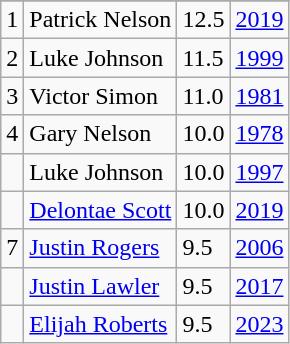<table class="wikitable">
<tr>
</tr>
<tr>
<td>1</td>
<td>Patrick Nelson</td>
<td>12.5</td>
<td><a href='#'>2019</a></td>
</tr>
<tr>
<td>2</td>
<td>Luke Johnson</td>
<td>11.5</td>
<td><a href='#'>1999</a></td>
</tr>
<tr>
<td>3</td>
<td>Victor Simon</td>
<td>11.0</td>
<td><a href='#'>1981</a></td>
</tr>
<tr>
<td>4</td>
<td>Gary Nelson</td>
<td>10.0</td>
<td><a href='#'>1978</a></td>
</tr>
<tr>
<td></td>
<td>Luke Johnson</td>
<td>10.0</td>
<td><a href='#'>1997</a></td>
</tr>
<tr>
<td></td>
<td><a href='#'>Delontae Scott</a></td>
<td>10.0</td>
<td><a href='#'>2019</a></td>
</tr>
<tr>
<td>7</td>
<td><a href='#'>Justin Rogers</a></td>
<td>9.5</td>
<td><a href='#'>2006</a></td>
</tr>
<tr>
<td></td>
<td><a href='#'>Justin Lawler</a></td>
<td>9.5</td>
<td><a href='#'>2017</a></td>
</tr>
<tr>
<td></td>
<td><a href='#'>Elijah Roberts</a></td>
<td>9.5</td>
<td><a href='#'>2023</a></td>
</tr>
</table>
